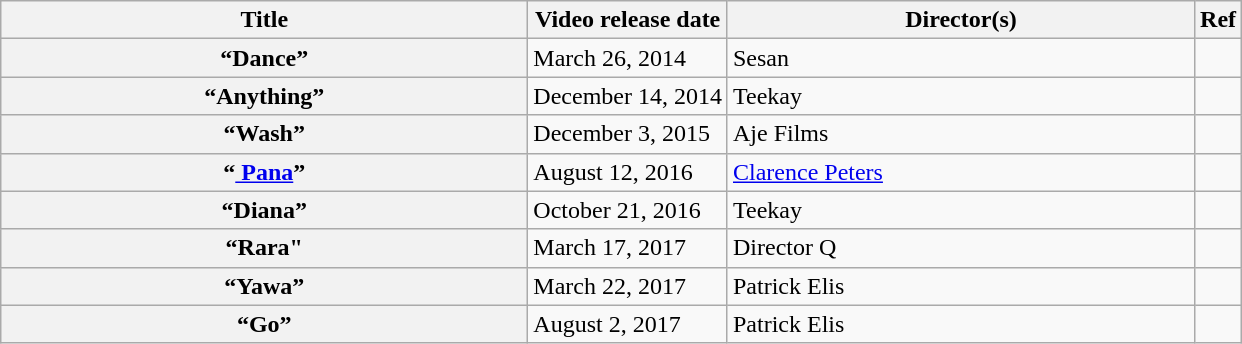<table class = "wikitable sortable plainrowheaders">
<tr>
<th scope="col" style="width:21.5em;">Title</th>
<th scope="col">Video release date</th>
<th scope="col" style="width:19em;">Director(s)</th>
<th scope="col">Ref</th>
</tr>
<tr>
<th scope="row">“Dance”</th>
<td>March 26, 2014</td>
<td>Sesan</td>
<td></td>
</tr>
<tr>
<th scope="row">“Anything”</th>
<td>December 14, 2014</td>
<td>Teekay</td>
<td></td>
</tr>
<tr>
<th scope="row">“Wash”</th>
<td>December 3, 2015</td>
<td>Aje Films</td>
<td></td>
</tr>
<tr>
<th scope="row">“<a href='#'>

Pana</a>”</th>
<td>August 12, 2016</td>
<td><a href='#'>Clarence Peters</a></td>
<td></td>
</tr>
<tr>
<th scope="row">“Diana”</th>
<td>October 21, 2016</td>
<td>Teekay</td>
<td></td>
</tr>
<tr>
<th scope="row">“Rara"</th>
<td>March 17, 2017</td>
<td>Director Q</td>
<td></td>
</tr>
<tr>
<th scope="row">“Yawa”</th>
<td>March 22, 2017</td>
<td>Patrick Elis</td>
<td></td>
</tr>
<tr>
<th scope="row">“Go”</th>
<td>August 2, 2017</td>
<td>Patrick Elis</td>
<td></td>
</tr>
</table>
